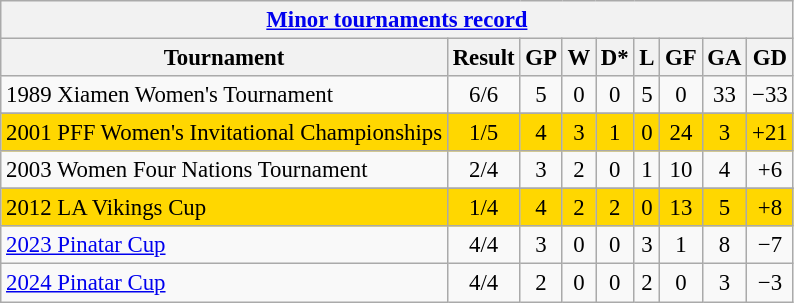<table class="wikitable" style="text-align: center; font-size:95%;">
<tr>
<th colspan="10"><a href='#'>Minor tournaments record</a></th>
</tr>
<tr>
<th>Tournament</th>
<th>Result</th>
<th>GP</th>
<th>W</th>
<th>D*</th>
<th>L</th>
<th>GF</th>
<th>GA</th>
<th>GD</th>
</tr>
<tr>
<td align=left> 1989 Xiamen Women's Tournament</td>
<td>6/6</td>
<td>5</td>
<td>0</td>
<td>0</td>
<td>5</td>
<td>0</td>
<td>33</td>
<td>−33</td>
</tr>
<tr>
</tr>
<tr bgcolor=gold>
<td align=left> 2001 PFF Women's Invitational Championships</td>
<td>1/5</td>
<td>4</td>
<td>3</td>
<td>1</td>
<td>0</td>
<td>24</td>
<td>3</td>
<td>+21</td>
</tr>
<tr>
<td align=left> 2003 Women Four Nations Tournament</td>
<td>2/4</td>
<td>3</td>
<td>2</td>
<td>0</td>
<td>1</td>
<td>10</td>
<td>4</td>
<td>+6</td>
</tr>
<tr>
</tr>
<tr bgcolor=gold>
<td align=left> 2012 LA Vikings Cup</td>
<td>1/4</td>
<td>4</td>
<td>2</td>
<td>2</td>
<td>0</td>
<td>13</td>
<td>5</td>
<td>+8</td>
</tr>
<tr>
<td align=left> <a href='#'>2023 Pinatar Cup</a></td>
<td>4/4</td>
<td>3</td>
<td>0</td>
<td>0</td>
<td>3</td>
<td>1</td>
<td>8</td>
<td>−7</td>
</tr>
<tr>
<td align=left> <a href='#'>2024 Pinatar Cup</a></td>
<td>4/4</td>
<td>2</td>
<td>0</td>
<td>0</td>
<td>2</td>
<td>0</td>
<td>3</td>
<td>−3</td>
</tr>
</table>
